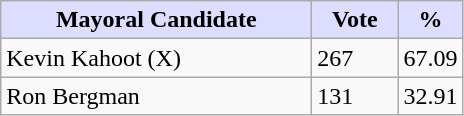<table class="wikitable">
<tr>
<th style="background:#ddf; width:200px;">Mayoral Candidate </th>
<th style="background:#ddf; width:50px;">Vote</th>
<th style="background:#ddf; width:30px;">%</th>
</tr>
<tr>
<td>Kevin Kahoot (X)</td>
<td>267</td>
<td>67.09</td>
</tr>
<tr>
<td>Ron Bergman</td>
<td>131</td>
<td>32.91</td>
</tr>
</table>
